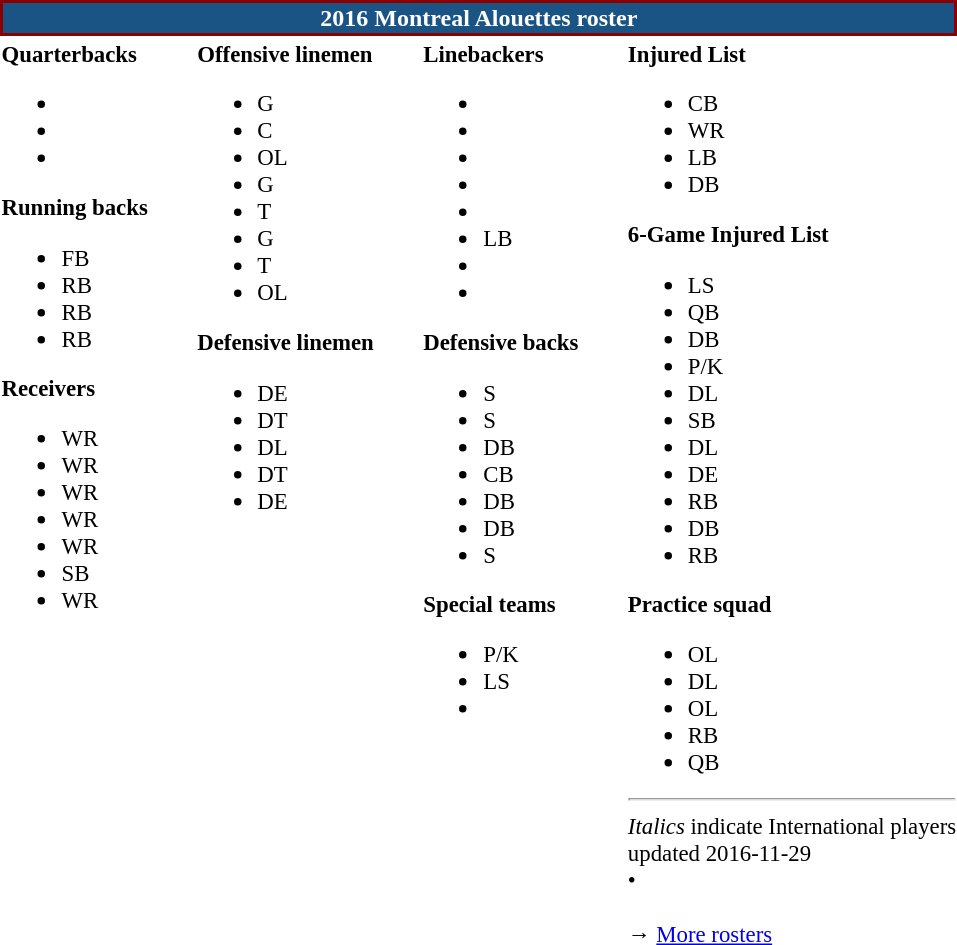<table class="toccolours" style="text-align: left;">
<tr>
<th colspan=7 style="background:#1A5484; border: 2px solid darkred; color:#FFFFFF; text-align:center;"><strong>2016 Montreal Alouettes roster</strong></th>
</tr>
<tr>
<td style="font-size: 95%;vertical-align:top;"><strong>Quarterbacks</strong><br><ul><li></li><li></li><li></li></ul><strong>Running backs</strong><ul><li> FB</li><li> RB</li><li> RB</li><li> RB</li></ul><strong>Receivers</strong><ul><li> WR</li><li> WR</li><li> WR</li><li> WR</li><li> WR</li><li> SB</li><li> WR</li></ul></td>
<td style="width: 25px;"></td>
<td style="font-size: 95%;vertical-align:top;"><strong>Offensive linemen</strong><br><ul><li> G</li><li> C</li><li> OL</li><li> G</li><li> T</li><li> G</li><li> T</li><li> OL</li></ul><strong>Defensive linemen</strong><ul><li> DE</li><li> DT</li><li> DL</li><li> DT</li><li> DE</li></ul></td>
<td style="width: 25px;"></td>
<td style="font-size: 95%;vertical-align:top;"><strong>Linebackers</strong><br><ul><li></li><li></li><li></li><li></li><li></li><li> LB</li><li></li><li></li></ul><strong>Defensive backs</strong><ul><li> S</li><li> S</li><li> DB</li><li> CB</li><li> DB</li><li> DB</li><li> S</li></ul><strong>Special teams</strong><ul><li> P/K</li><li> LS</li><li></li></ul></td>
<td style="width: 25px;"></td>
<td style="font-size: 95%;vertical-align:top;"><strong>Injured List</strong><br><ul><li> CB</li><li> WR</li><li> LB</li><li> DB</li></ul><strong>6-Game Injured List</strong><ul><li> LS</li><li> QB</li><li> DB</li><li> P/K</li><li> DL</li><li> SB</li><li> DL</li><li> DE</li><li> RB</li><li> DB</li><li> RB</li></ul><strong>Practice squad</strong><ul><li> OL</li><li> DL</li><li> OL</li><li> RB</li><li> QB</li></ul><hr>
<em>Italics</em> indicate International players<br>
<span></span> updated 2016-11-29<br>
<span></span> • <span></span><br>
<br>→ <a href='#'>More rosters</a></td>
</tr>
<tr>
</tr>
</table>
